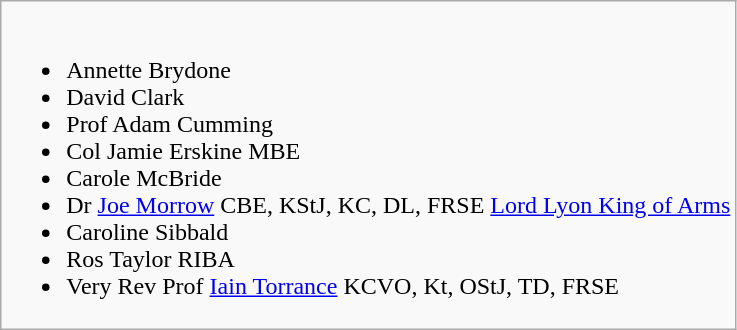<table class="wikitable">
<tr>
<td><br><ul><li>Annette Brydone</li><li>David Clark</li><li>Prof Adam Cumming</li><li>Col Jamie Erskine MBE</li><li>Carole McBride</li><li>Dr <a href='#'>Joe Morrow</a> CBE, KStJ, KC, DL, FRSE <a href='#'>Lord Lyon King of Arms</a></li><li>Caroline Sibbald</li><li>Ros Taylor RIBA</li><li>Very Rev Prof <a href='#'>Iain Torrance</a> KCVO, Kt, OStJ, TD, FRSE</li></ul></td>
</tr>
</table>
